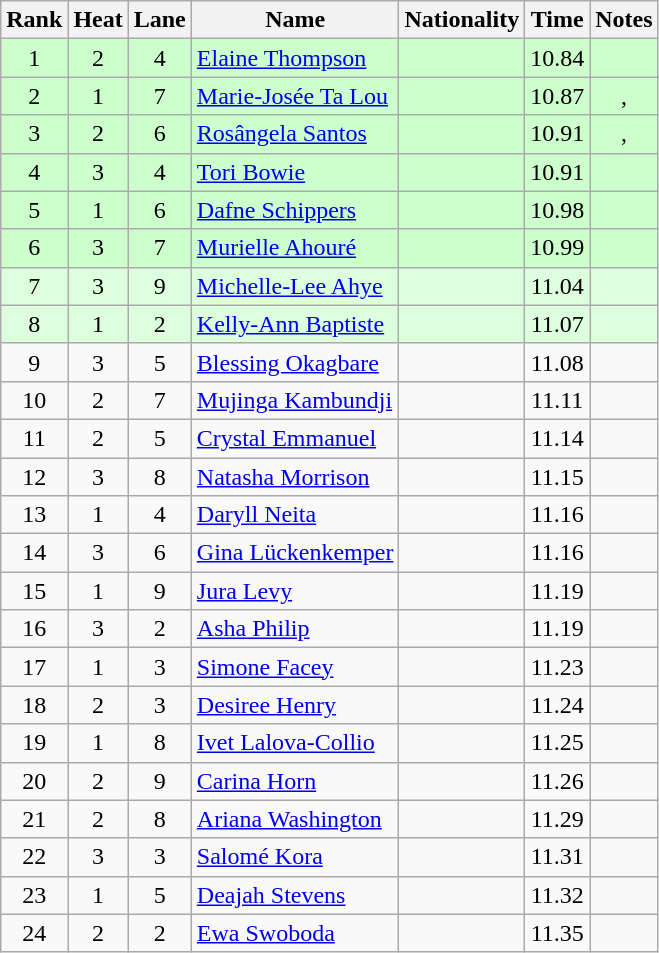<table class="wikitable sortable" style="text-align:center">
<tr>
<th>Rank</th>
<th>Heat</th>
<th>Lane</th>
<th>Name</th>
<th>Nationality</th>
<th>Time</th>
<th>Notes</th>
</tr>
<tr bgcolor=ccffcc>
<td>1</td>
<td>2</td>
<td>4</td>
<td align=left><a href='#'>Elaine Thompson</a></td>
<td align=left></td>
<td>10.84</td>
<td></td>
</tr>
<tr bgcolor=ccffcc>
<td>2</td>
<td>1</td>
<td>7</td>
<td align=left><a href='#'>Marie-Josée Ta Lou</a></td>
<td align=left></td>
<td>10.87</td>
<td>, </td>
</tr>
<tr bgcolor=ccffcc>
<td>3</td>
<td>2</td>
<td>6</td>
<td align=left><a href='#'>Rosângela Santos</a></td>
<td align=left></td>
<td>10.91</td>
<td>, <strong></strong></td>
</tr>
<tr bgcolor=ccffcc>
<td>4</td>
<td>3</td>
<td>4</td>
<td align=left><a href='#'>Tori Bowie</a></td>
<td align=left></td>
<td>10.91</td>
<td></td>
</tr>
<tr bgcolor=ccffcc>
<td>5</td>
<td>1</td>
<td>6</td>
<td align=left><a href='#'>Dafne Schippers</a></td>
<td align=left></td>
<td>10.98</td>
<td></td>
</tr>
<tr bgcolor=ccffcc>
<td>6</td>
<td>3</td>
<td>7</td>
<td align=left><a href='#'>Murielle Ahouré</a></td>
<td align=left></td>
<td>10.99</td>
<td></td>
</tr>
<tr bgcolor=ddffdd>
<td>7</td>
<td>3</td>
<td>9</td>
<td align=left><a href='#'>Michelle-Lee Ahye</a></td>
<td align=left></td>
<td>11.04</td>
<td></td>
</tr>
<tr bgcolor=ddffdd>
<td>8</td>
<td>1</td>
<td>2</td>
<td align=left><a href='#'>Kelly-Ann Baptiste</a></td>
<td align=left></td>
<td>11.07</td>
<td></td>
</tr>
<tr>
<td>9</td>
<td>3</td>
<td>5</td>
<td align=left><a href='#'>Blessing Okagbare</a></td>
<td align=left></td>
<td>11.08</td>
<td></td>
</tr>
<tr>
<td>10</td>
<td>2</td>
<td>7</td>
<td align=left><a href='#'>Mujinga Kambundji</a></td>
<td align=left></td>
<td>11.11</td>
<td></td>
</tr>
<tr>
<td>11</td>
<td>2</td>
<td>5</td>
<td align=left><a href='#'>Crystal Emmanuel</a></td>
<td align=left></td>
<td>11.14</td>
<td></td>
</tr>
<tr>
<td>12</td>
<td>3</td>
<td>8</td>
<td align=left><a href='#'>Natasha Morrison</a></td>
<td align=left></td>
<td>11.15</td>
<td></td>
</tr>
<tr>
<td>13</td>
<td>1</td>
<td>4</td>
<td align=left><a href='#'>Daryll Neita</a></td>
<td align=left></td>
<td>11.16</td>
<td></td>
</tr>
<tr>
<td>14</td>
<td>3</td>
<td>6</td>
<td align=left><a href='#'>Gina Lückenkemper</a></td>
<td align=left></td>
<td>11.16</td>
<td></td>
</tr>
<tr>
<td>15</td>
<td>1</td>
<td>9</td>
<td align=left><a href='#'>Jura Levy</a></td>
<td align=left></td>
<td>11.19</td>
<td></td>
</tr>
<tr>
<td>16</td>
<td>3</td>
<td>2</td>
<td align=left><a href='#'>Asha Philip</a></td>
<td align=left></td>
<td>11.19</td>
<td></td>
</tr>
<tr>
<td>17</td>
<td>1</td>
<td>3</td>
<td align=left><a href='#'>Simone Facey</a></td>
<td align=left></td>
<td>11.23</td>
<td></td>
</tr>
<tr>
<td>18</td>
<td>2</td>
<td>3</td>
<td align=left><a href='#'>Desiree Henry</a></td>
<td align=left></td>
<td>11.24</td>
<td></td>
</tr>
<tr>
<td>19</td>
<td>1</td>
<td>8</td>
<td align=left><a href='#'>Ivet Lalova-Collio</a></td>
<td align=left></td>
<td>11.25</td>
<td></td>
</tr>
<tr>
<td>20</td>
<td>2</td>
<td>9</td>
<td align=left><a href='#'>Carina Horn</a></td>
<td align=left></td>
<td>11.26</td>
<td></td>
</tr>
<tr>
<td>21</td>
<td>2</td>
<td>8</td>
<td align=left><a href='#'>Ariana Washington</a></td>
<td align=left></td>
<td>11.29</td>
<td></td>
</tr>
<tr>
<td>22</td>
<td>3</td>
<td>3</td>
<td align=left><a href='#'>Salomé Kora</a></td>
<td align=left></td>
<td>11.31</td>
<td></td>
</tr>
<tr>
<td>23</td>
<td>1</td>
<td>5</td>
<td align=left><a href='#'>Deajah Stevens</a></td>
<td align=left></td>
<td>11.32</td>
<td></td>
</tr>
<tr>
<td>24</td>
<td>2</td>
<td>2</td>
<td align=left><a href='#'>Ewa Swoboda</a></td>
<td align=left></td>
<td>11.35</td>
<td></td>
</tr>
</table>
